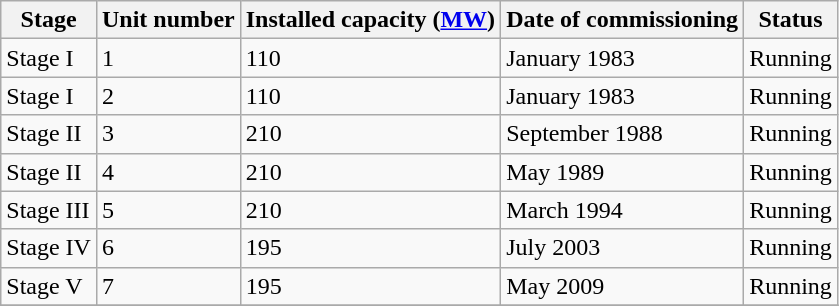<table class="sortable wikitable">
<tr>
<th>Stage</th>
<th>Unit number</th>
<th>Installed capacity (<a href='#'>MW</a>)</th>
<th>Date of commissioning</th>
<th>Status</th>
</tr>
<tr>
<td>Stage I</td>
<td>1</td>
<td>110</td>
<td>January 1983</td>
<td>Running</td>
</tr>
<tr>
<td>Stage I</td>
<td>2</td>
<td>110</td>
<td>January 1983</td>
<td>Running</td>
</tr>
<tr>
<td>Stage II</td>
<td>3</td>
<td>210</td>
<td>September 1988</td>
<td>Running</td>
</tr>
<tr>
<td>Stage II</td>
<td>4</td>
<td>210</td>
<td>May 1989</td>
<td>Running</td>
</tr>
<tr>
<td>Stage III</td>
<td>5</td>
<td>210</td>
<td>March 1994</td>
<td>Running</td>
</tr>
<tr>
<td>Stage IV</td>
<td>6</td>
<td>195</td>
<td>July 2003</td>
<td>Running</td>
</tr>
<tr>
<td>Stage V</td>
<td>7</td>
<td>195</td>
<td>May 2009</td>
<td>Running</td>
</tr>
<tr>
</tr>
</table>
